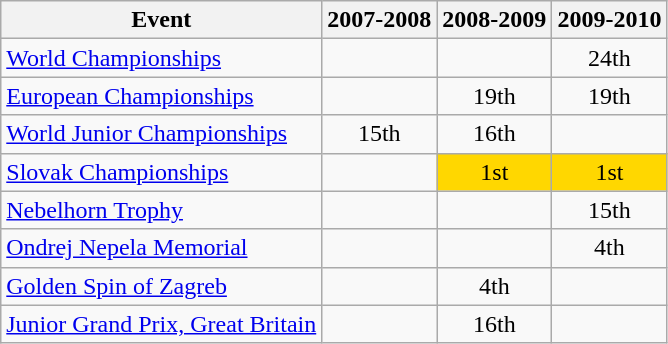<table class="wikitable">
<tr>
<th>Event</th>
<th>2007-2008</th>
<th>2008-2009</th>
<th>2009-2010</th>
</tr>
<tr>
<td><a href='#'>World Championships</a></td>
<td></td>
<td></td>
<td align="center">24th</td>
</tr>
<tr>
<td><a href='#'>European Championships</a></td>
<td></td>
<td align="center">19th</td>
<td align="center">19th</td>
</tr>
<tr>
<td><a href='#'>World Junior Championships</a></td>
<td align="center">15th</td>
<td align="center">16th</td>
<td></td>
</tr>
<tr>
<td><a href='#'>Slovak Championships</a></td>
<td></td>
<td align="center" bgcolor="gold">1st</td>
<td align="center" bgcolor="gold">1st</td>
</tr>
<tr>
<td><a href='#'>Nebelhorn Trophy</a></td>
<td></td>
<td></td>
<td align="center">15th</td>
</tr>
<tr>
<td><a href='#'>Ondrej Nepela Memorial</a></td>
<td></td>
<td></td>
<td align="center">4th</td>
</tr>
<tr>
<td><a href='#'>Golden Spin of Zagreb</a></td>
<td></td>
<td align="center">4th</td>
<td></td>
</tr>
<tr>
<td><a href='#'>Junior Grand Prix, Great Britain</a></td>
<td></td>
<td align="center">16th</td>
<td></td>
</tr>
</table>
